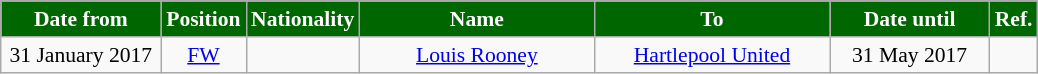<table class="wikitable"  style="text-align:center; font-size:90%; ">
<tr>
<th style="background:#006600; color:#FFFFFF; width:100px;">Date from</th>
<th style="background:#006600; color:#FFFFFF; width:50px;">Position</th>
<th style="background:#006600; color:#FFFFFF; width:50px;">Nationality</th>
<th style="background:#006600; color:#FFFFFF; width:150px;">Name</th>
<th style="background:#006600; color:#FFFFFF; width:150px;">To</th>
<th style="background:#006600; color:#FFFFFF; width:100px;">Date until</th>
<th style="background:#006600; color:#FFFFFF; width:25px;">Ref.</th>
</tr>
<tr>
<td>31 January 2017</td>
<td><a href='#'>FW</a></td>
<td></td>
<td><a href='#'>Louis Rooney</a></td>
<td><a href='#'>Hartlepool United</a></td>
<td>31 May 2017</td>
<td></td>
</tr>
</table>
